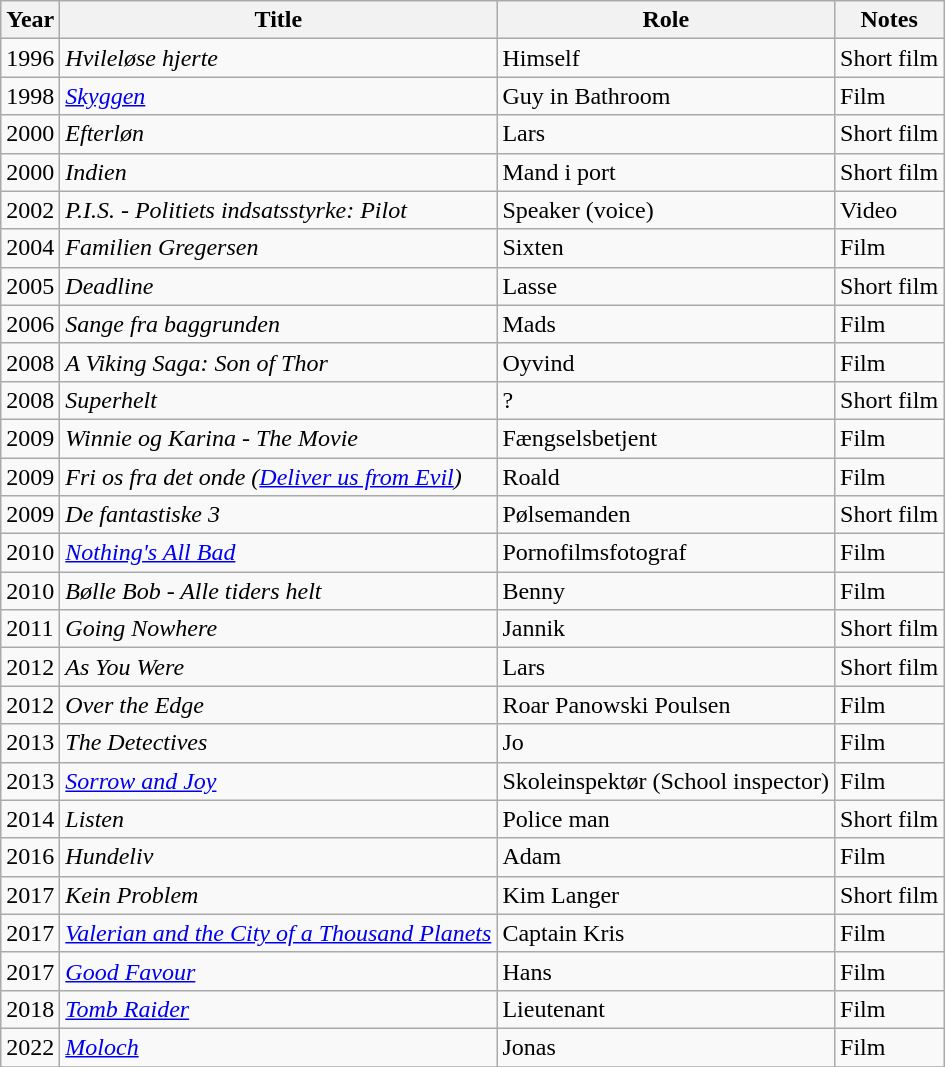<table class="wikitable sortable">
<tr>
<th>Year</th>
<th>Title</th>
<th>Role</th>
<th>Notes</th>
</tr>
<tr>
<td>1996</td>
<td><em>Hvileløse hjerte</em></td>
<td>Himself</td>
<td>Short film</td>
</tr>
<tr>
<td>1998</td>
<td><em><a href='#'>Skyggen</a></em></td>
<td>Guy in Bathroom</td>
<td>Film </td>
</tr>
<tr>
<td>2000</td>
<td><em>Efterløn</em></td>
<td>Lars</td>
<td>Short film</td>
</tr>
<tr>
<td>2000</td>
<td><em>Indien</em></td>
<td>Mand i port</td>
<td>Short film</td>
</tr>
<tr>
<td>2002</td>
<td><em>P.I.S. - Politiets indsatsstyrke: Pilot</em></td>
<td>Speaker (voice)</td>
<td>Video</td>
</tr>
<tr>
<td>2004</td>
<td><em>Familien Gregersen</em></td>
<td>Sixten</td>
<td>Film</td>
</tr>
<tr>
<td>2005</td>
<td><em>Deadline</em></td>
<td>Lasse</td>
<td>Short film</td>
</tr>
<tr>
<td>2006</td>
<td><em>Sange fra baggrunden</em></td>
<td>Mads</td>
<td>Film</td>
</tr>
<tr>
<td>2008</td>
<td><em>A Viking Saga: Son of Thor</em></td>
<td>Oyvind</td>
<td>Film</td>
</tr>
<tr>
<td>2008</td>
<td><em>Superhelt</em></td>
<td>?</td>
<td>Short film</td>
</tr>
<tr>
<td>2009</td>
<td><em>Winnie og Karina - The Movie</em></td>
<td>Fængselsbetjent</td>
<td>Film</td>
</tr>
<tr>
<td>2009</td>
<td><em>Fri os fra det onde (<a href='#'>Deliver us from Evil</a>)</em></td>
<td>Roald</td>
<td>Film</td>
</tr>
<tr>
<td>2009</td>
<td><em>De fantastiske 3</em></td>
<td>Pølsemanden</td>
<td>Short film</td>
</tr>
<tr>
<td>2010</td>
<td><em><a href='#'>Nothing's All Bad</a> </em></td>
<td>Pornofilmsfotograf</td>
<td>Film</td>
</tr>
<tr>
<td>2010</td>
<td><em>Bølle Bob - Alle tiders helt</em></td>
<td>Benny</td>
<td>Film</td>
</tr>
<tr>
<td>2011</td>
<td><em>Going Nowhere</em></td>
<td>Jannik</td>
<td>Short film</td>
</tr>
<tr>
<td>2012</td>
<td><em>As You Were</em></td>
<td>Lars</td>
<td>Short film</td>
</tr>
<tr>
<td>2012</td>
<td><em>Over the Edge</em></td>
<td>Roar Panowski Poulsen</td>
<td>Film</td>
</tr>
<tr>
<td>2013</td>
<td><em>The Detectives</em></td>
<td>Jo</td>
<td>Film</td>
</tr>
<tr>
<td>2013</td>
<td><em> <a href='#'>Sorrow and Joy</a> </em></td>
<td>Skoleinspektør (School inspector)</td>
<td>Film</td>
</tr>
<tr>
<td>2014</td>
<td><em>Listen</em></td>
<td>Police man</td>
<td>Short film</td>
</tr>
<tr>
<td>2016</td>
<td><em>Hundeliv</em></td>
<td>Adam</td>
<td>Film</td>
</tr>
<tr>
<td>2017</td>
<td><em>Kein Problem</em></td>
<td>Kim Langer</td>
<td>Short film </td>
</tr>
<tr>
<td>2017</td>
<td><em> <a href='#'>Valerian and the City of a Thousand Planets</a> </em></td>
<td>Captain Kris</td>
<td>Film</td>
</tr>
<tr>
<td>2017</td>
<td><em> <a href='#'>Good Favour</a> </em></td>
<td>Hans</td>
<td>Film</td>
</tr>
<tr>
<td>2018</td>
<td><em> <a href='#'>Tomb Raider</a> </em></td>
<td>Lieutenant</td>
<td>Film</td>
</tr>
<tr>
<td>2022</td>
<td><em><a href='#'>Moloch</a></em></td>
<td>Jonas</td>
<td>Film</td>
</tr>
<tr>
</tr>
</table>
